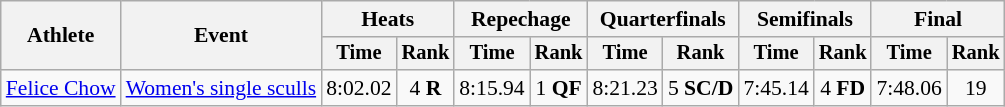<table class="wikitable" style="font-size:90%">
<tr>
<th rowspan="2">Athlete</th>
<th rowspan="2">Event</th>
<th colspan="2">Heats</th>
<th colspan="2">Repechage</th>
<th colspan="2">Quarterfinals</th>
<th colspan="2">Semifinals</th>
<th colspan="2">Final</th>
</tr>
<tr style="font-size:95%">
<th>Time</th>
<th>Rank</th>
<th>Time</th>
<th>Rank</th>
<th>Time</th>
<th>Rank</th>
<th>Time</th>
<th>Rank</th>
<th>Time</th>
<th>Rank</th>
</tr>
<tr align=center>
<td align=left><a href='#'>Felice Chow</a></td>
<td align=left><a href='#'>Women's single sculls</a></td>
<td>8:02.02</td>
<td>4 <strong>R</strong></td>
<td>8:15.94</td>
<td>1 <strong>QF</strong></td>
<td>8:21.23</td>
<td>5 <strong>SC/D</strong></td>
<td>7:45.14</td>
<td>4 <strong>FD</strong></td>
<td>7:48.06</td>
<td>19</td>
</tr>
</table>
